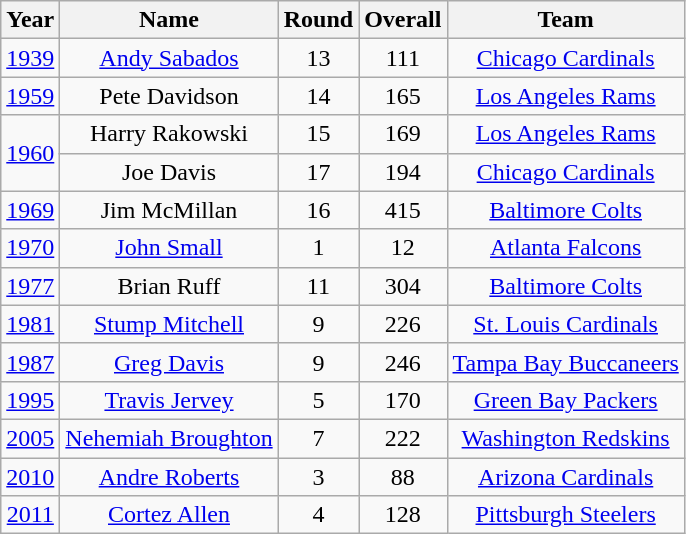<table class="wikitable" style="text-align:center;">
<tr>
<th>Year</th>
<th>Name</th>
<th>Round</th>
<th>Overall</th>
<th>Team</th>
</tr>
<tr>
<td><a href='#'>1939</a></td>
<td><a href='#'>Andy Sabados</a></td>
<td>13</td>
<td>111</td>
<td><a href='#'>Chicago Cardinals</a></td>
</tr>
<tr>
<td><a href='#'>1959</a></td>
<td>Pete Davidson</td>
<td>14</td>
<td>165</td>
<td><a href='#'>Los Angeles Rams</a></td>
</tr>
<tr>
<td rowspan=2><a href='#'>1960</a></td>
<td>Harry Rakowski</td>
<td>15</td>
<td>169</td>
<td><a href='#'>Los Angeles Rams</a></td>
</tr>
<tr>
<td>Joe Davis</td>
<td>17</td>
<td>194</td>
<td><a href='#'>Chicago Cardinals</a></td>
</tr>
<tr>
<td><a href='#'>1969</a></td>
<td>Jim McMillan</td>
<td>16</td>
<td>415</td>
<td><a href='#'>Baltimore Colts</a></td>
</tr>
<tr>
<td><a href='#'>1970</a></td>
<td><a href='#'>John Small</a></td>
<td>1</td>
<td>12</td>
<td><a href='#'>Atlanta Falcons</a></td>
</tr>
<tr>
<td><a href='#'>1977</a></td>
<td>Brian Ruff</td>
<td>11</td>
<td>304</td>
<td><a href='#'>Baltimore Colts</a></td>
</tr>
<tr>
<td><a href='#'>1981</a></td>
<td><a href='#'>Stump Mitchell</a></td>
<td>9</td>
<td>226</td>
<td><a href='#'>St. Louis Cardinals</a></td>
</tr>
<tr>
<td><a href='#'>1987</a></td>
<td><a href='#'>Greg Davis</a></td>
<td>9</td>
<td>246</td>
<td><a href='#'>Tampa Bay Buccaneers</a></td>
</tr>
<tr>
<td><a href='#'>1995</a></td>
<td><a href='#'>Travis Jervey</a></td>
<td>5</td>
<td>170</td>
<td><a href='#'>Green Bay Packers</a></td>
</tr>
<tr>
<td><a href='#'>2005</a></td>
<td><a href='#'>Nehemiah Broughton</a></td>
<td>7</td>
<td>222</td>
<td><a href='#'>Washington Redskins</a></td>
</tr>
<tr>
<td><a href='#'>2010</a></td>
<td><a href='#'>Andre Roberts</a></td>
<td>3</td>
<td>88</td>
<td><a href='#'>Arizona Cardinals</a></td>
</tr>
<tr>
<td><a href='#'>2011</a></td>
<td><a href='#'>Cortez Allen</a></td>
<td>4</td>
<td>128</td>
<td><a href='#'>Pittsburgh Steelers</a></td>
</tr>
</table>
